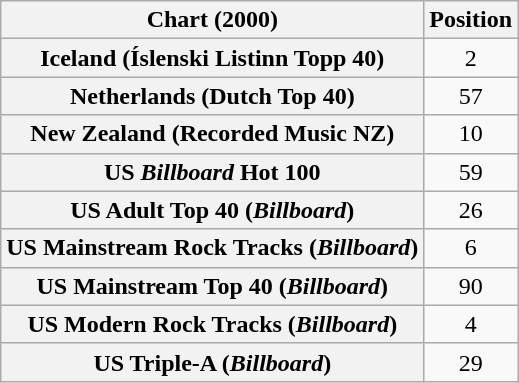<table class="wikitable sortable plainrowheaders" style="text-align:center">
<tr>
<th>Chart (2000)</th>
<th>Position</th>
</tr>
<tr>
<th scope="row">Iceland (Íslenski Listinn Topp 40)</th>
<td>2</td>
</tr>
<tr>
<th scope="row">Netherlands (Dutch Top 40)</th>
<td>57</td>
</tr>
<tr>
<th scope="row">New Zealand (Recorded Music NZ)</th>
<td>10</td>
</tr>
<tr>
<th scope="row">US <em>Billboard</em> Hot 100</th>
<td>59</td>
</tr>
<tr>
<th scope="row">US Adult Top 40 (<em>Billboard</em>)</th>
<td>26</td>
</tr>
<tr>
<th scope="row">US Mainstream Rock Tracks (<em>Billboard</em>)</th>
<td>6</td>
</tr>
<tr>
<th scope="row">US Mainstream Top 40 (<em>Billboard</em>)</th>
<td>90</td>
</tr>
<tr>
<th scope="row">US Modern Rock Tracks (<em>Billboard</em>)</th>
<td>4</td>
</tr>
<tr>
<th scope="row">US Triple-A (<em>Billboard</em>)</th>
<td>29</td>
</tr>
</table>
